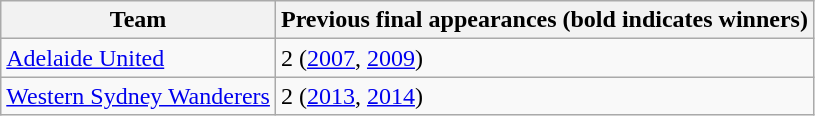<table class="wikitable">
<tr>
<th>Team</th>
<th>Previous final appearances (bold indicates winners)</th>
</tr>
<tr>
<td><a href='#'>Adelaide United</a></td>
<td>2 (<a href='#'>2007</a>, <a href='#'>2009</a>)</td>
</tr>
<tr>
<td><a href='#'>Western Sydney Wanderers</a></td>
<td>2 (<a href='#'>2013</a>, <a href='#'>2014</a>)</td>
</tr>
</table>
